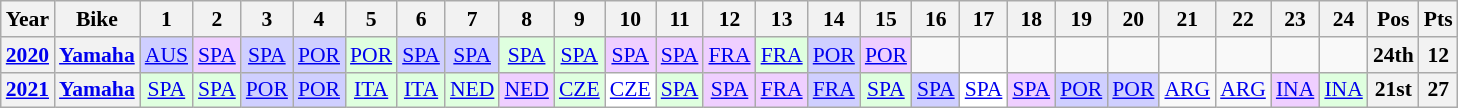<table class="wikitable" style="text-align:center; font-size:90%">
<tr>
<th>Year</th>
<th>Bike</th>
<th>1</th>
<th>2</th>
<th>3</th>
<th>4</th>
<th>5</th>
<th>6</th>
<th>7</th>
<th>8</th>
<th>9</th>
<th>10</th>
<th>11</th>
<th>12</th>
<th>13</th>
<th>14</th>
<th>15</th>
<th>16</th>
<th>17</th>
<th>18</th>
<th>19</th>
<th>20</th>
<th>21</th>
<th>22</th>
<th>23</th>
<th>24</th>
<th>Pos</th>
<th>Pts</th>
</tr>
<tr>
<th><a href='#'>2020</a></th>
<th><a href='#'>Yamaha</a></th>
<td style="background:#cfcfff;"><a href='#'>AUS</a><br></td>
<td style="background:#efcfff;"><a href='#'>SPA</a><br></td>
<td style="background:#cfcfff;"><a href='#'>SPA</a><br></td>
<td style="background:#cfcfff;"><a href='#'>POR</a><br></td>
<td style="background:#dfffdf;"><a href='#'>POR</a><br></td>
<td style="background:#cfcfff;"><a href='#'>SPA</a><br></td>
<td style="background:#cfcfff;"><a href='#'>SPA</a><br></td>
<td style="background:#dfffdf;"><a href='#'>SPA</a><br></td>
<td style="background:#dfffdf;"><a href='#'>SPA</a><br></td>
<td style="background:#efcfff;"><a href='#'>SPA</a><br></td>
<td style="background:#efcfff;"><a href='#'>SPA</a><br></td>
<td style="background:#efcfff;"><a href='#'>FRA</a><br></td>
<td style="background:#dfffdf;"><a href='#'>FRA</a><br></td>
<td style="background:#cfcfff;"><a href='#'>POR</a><br></td>
<td style="background:#efcfff;"><a href='#'>POR</a><br></td>
<td></td>
<td></td>
<td></td>
<td></td>
<td></td>
<td></td>
<td></td>
<td></td>
<td></td>
<th>24th</th>
<th>12</th>
</tr>
<tr>
<th><a href='#'>2021</a></th>
<th><a href='#'>Yamaha</a></th>
<td style="background:#dfffdf;"><a href='#'>SPA</a><br></td>
<td style="background:#dfffdf;"><a href='#'>SPA</a><br></td>
<td style="background:#cfcfff;"><a href='#'>POR</a><br></td>
<td style="background:#cfcfff;"><a href='#'>POR</a><br></td>
<td style="background:#dfffdf;"><a href='#'>ITA</a><br></td>
<td style="background:#dfffdf;"><a href='#'>ITA</a><br></td>
<td style="background:#dfffdf;"><a href='#'>NED</a><br></td>
<td style="background:#efcfff;"><a href='#'>NED</a><br></td>
<td style="background:#dfffdf;"><a href='#'>CZE</a><br></td>
<td style="background:#ffffff;"><a href='#'>CZE</a><br></td>
<td style="background:#dfffdf;"><a href='#'>SPA</a><br></td>
<td style="background:#efcfff;"><a href='#'>SPA</a><br></td>
<td style="background:#efcfff;"><a href='#'>FRA</a><br></td>
<td style="background:#cfcfff;"><a href='#'>FRA</a><br></td>
<td style="background:#dfffdf;"><a href='#'>SPA</a><br></td>
<td style="background:#cfcfff;"><a href='#'>SPA</a><br></td>
<td style="background:#ffffff;"><a href='#'>SPA</a><br></td>
<td style="background:#efcfff;"><a href='#'>SPA</a><br></td>
<td style="background:#cfcfff;"><a href='#'>POR</a><br></td>
<td style="background:#cfcfff;"><a href='#'>POR</a><br></td>
<td style="background:#;"><a href='#'>ARG</a><br></td>
<td style="background:#;"><a href='#'>ARG</a><br></td>
<td style="background:#efcfff;"><a href='#'>INA</a><br></td>
<td style="background:#dfffdf;"><a href='#'>INA</a><br></td>
<th>21st</th>
<th>27</th>
</tr>
</table>
